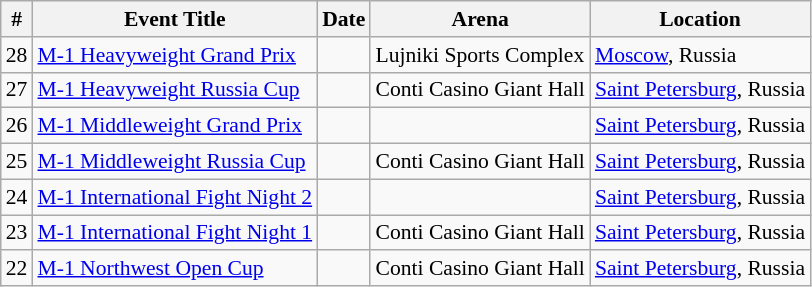<table class="sortable wikitable succession-box" style="font-size:90%;">
<tr>
<th scope="col">#</th>
<th scope="col">Event Title</th>
<th scope="col">Date</th>
<th scope="col">Arena</th>
<th scope="col">Location</th>
</tr>
<tr>
<td align=center>28</td>
<td><a href='#'>M-1 Heavyweight Grand Prix</a></td>
<td></td>
<td>Lujniki Sports Complex</td>
<td><a href='#'>Moscow</a>, Russia</td>
</tr>
<tr>
<td align=center>27</td>
<td><a href='#'>M-1 Heavyweight Russia Cup</a></td>
<td></td>
<td>Conti Casino Giant Hall</td>
<td><a href='#'>Saint Petersburg</a>, Russia</td>
</tr>
<tr>
<td align=center>26</td>
<td><a href='#'>M-1 Middleweight Grand Prix</a></td>
<td></td>
<td></td>
<td><a href='#'>Saint Petersburg</a>, Russia</td>
</tr>
<tr>
<td align=center>25</td>
<td><a href='#'>M-1 Middleweight Russia Cup</a></td>
<td></td>
<td>Conti Casino Giant Hall</td>
<td><a href='#'>Saint Petersburg</a>, Russia</td>
</tr>
<tr>
<td align=center>24</td>
<td><a href='#'>M-1 International Fight Night 2</a></td>
<td></td>
<td></td>
<td><a href='#'>Saint Petersburg</a>, Russia</td>
</tr>
<tr>
<td align=center>23</td>
<td><a href='#'>M-1 International Fight Night 1</a></td>
<td></td>
<td>Conti Casino Giant Hall</td>
<td><a href='#'>Saint Petersburg</a>, Russia</td>
</tr>
<tr>
<td align=center>22</td>
<td><a href='#'>M-1 Northwest Open Cup</a></td>
<td></td>
<td>Conti Casino Giant Hall</td>
<td><a href='#'>Saint Petersburg</a>, Russia</td>
</tr>
</table>
